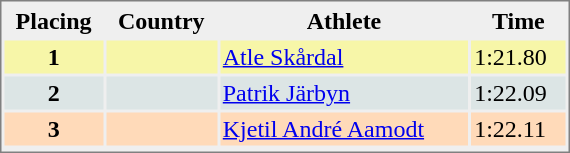<table style="border-style:solid;border-width:1px;border-color:#808080;background-color:#EFEFEF" cellspacing="2" cellpadding="2" width="380px">
<tr bgcolor="#EFEFEF">
<th>Placing</th>
<th>Country</th>
<th>Athlete</th>
<th>Time</th>
</tr>
<tr align="center" valign="top" bgcolor="#F7F6A8">
<th>1</th>
<td></td>
<td align="left"><a href='#'>Atle Skårdal</a></td>
<td align="left">1:21.80</td>
</tr>
<tr align="center" valign="top" bgcolor="#DCE5E5">
<th>2</th>
<td></td>
<td align="left"><a href='#'>Patrik Järbyn</a></td>
<td align="left">1:22.09</td>
</tr>
<tr align="center" valign="top" bgcolor="#FFDAB9">
<th>3</th>
<td></td>
<td align="left"><a href='#'>Kjetil André Aamodt</a></td>
<td align="left">1:22.11</td>
</tr>
<tr align="center" valign="top" bgcolor="#FFFFFF">
</tr>
</table>
